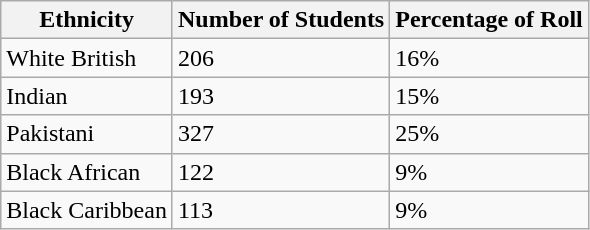<table class="wikitable">
<tr>
<th>Ethnicity</th>
<th>Number of Students</th>
<th>Percentage of Roll</th>
</tr>
<tr>
<td>White British</td>
<td>206</td>
<td>16%</td>
</tr>
<tr>
<td>Indian</td>
<td>193</td>
<td>15%</td>
</tr>
<tr>
<td>Pakistani</td>
<td>327</td>
<td>25%</td>
</tr>
<tr>
<td>Black African</td>
<td>122</td>
<td>9%</td>
</tr>
<tr>
<td>Black Caribbean</td>
<td>113</td>
<td>9%</td>
</tr>
</table>
